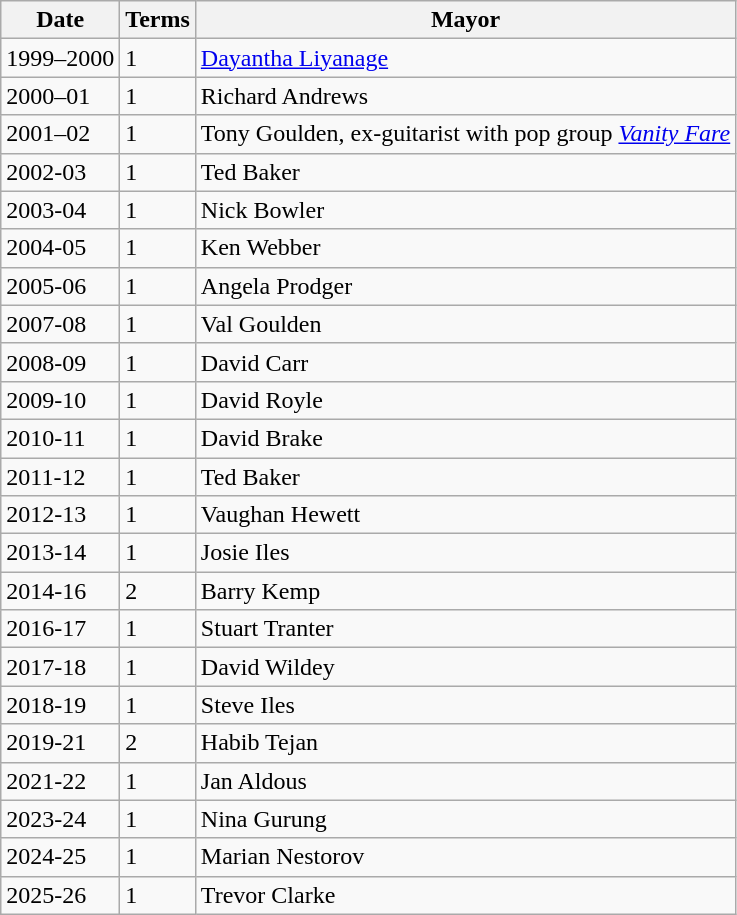<table class="wikitable">
<tr>
<th>Date</th>
<th>Terms</th>
<th>Mayor</th>
</tr>
<tr>
<td>1999–2000</td>
<td>1</td>
<td><a href='#'>Dayantha Liyanage</a></td>
</tr>
<tr>
<td>2000–01</td>
<td>1</td>
<td>Richard Andrews</td>
</tr>
<tr>
<td>2001–02</td>
<td>1</td>
<td>Tony Goulden, ex-guitarist with pop group <em><a href='#'>Vanity Fare</a></em></td>
</tr>
<tr>
<td>2002-03</td>
<td>1</td>
<td>Ted Baker</td>
</tr>
<tr>
<td>2003-04</td>
<td>1</td>
<td>Nick Bowler</td>
</tr>
<tr>
<td>2004-05</td>
<td>1</td>
<td>Ken Webber</td>
</tr>
<tr>
<td>2005-06</td>
<td>1</td>
<td>Angela Prodger</td>
</tr>
<tr>
<td>2007-08</td>
<td>1</td>
<td>Val Goulden</td>
</tr>
<tr>
<td>2008-09</td>
<td>1</td>
<td>David Carr</td>
</tr>
<tr>
<td>2009-10</td>
<td>1</td>
<td>David Royle</td>
</tr>
<tr>
<td>2010-11</td>
<td>1</td>
<td>David Brake</td>
</tr>
<tr>
<td>2011-12</td>
<td>1</td>
<td>Ted Baker</td>
</tr>
<tr>
<td>2012-13</td>
<td>1</td>
<td>Vaughan Hewett</td>
</tr>
<tr>
<td>2013-14</td>
<td>1</td>
<td>Josie Iles</td>
</tr>
<tr>
<td>2014-16</td>
<td>2</td>
<td>Barry Kemp</td>
</tr>
<tr>
<td>2016-17</td>
<td>1</td>
<td>Stuart Tranter</td>
</tr>
<tr>
<td>2017-18</td>
<td>1</td>
<td>David Wildey</td>
</tr>
<tr>
<td>2018-19</td>
<td>1</td>
<td>Steve Iles</td>
</tr>
<tr>
<td>2019-21</td>
<td>2</td>
<td>Habib Tejan</td>
</tr>
<tr>
<td>2021-22</td>
<td>1</td>
<td>Jan Aldous</td>
</tr>
<tr>
<td>2023-24</td>
<td>1</td>
<td>Nina Gurung</td>
</tr>
<tr>
<td>2024-25</td>
<td>1</td>
<td>Marian Nestorov</td>
</tr>
<tr>
<td>2025-26</td>
<td>1</td>
<td>Trevor Clarke</td>
</tr>
</table>
